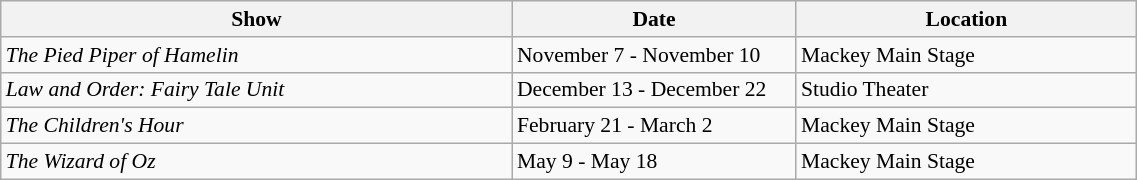<table class="wikitable" style="font-size:90%; width:60%">
<tr>
<th style="width:45%;">Show</th>
<th style="width:25%;">Date</th>
<th style="width:30%;">Location</th>
</tr>
<tr>
<td><em>The Pied Piper of Hamelin</em></td>
<td>November 7 - November 10</td>
<td>Mackey Main Stage</td>
</tr>
<tr>
<td><em>Law and Order: Fairy Tale Unit</em></td>
<td>December 13 - December 22</td>
<td>Studio Theater</td>
</tr>
<tr>
<td><em>The Children's Hour</em></td>
<td>February 21 - March 2</td>
<td>Mackey Main Stage</td>
</tr>
<tr>
<td><em>The Wizard of Oz</em></td>
<td>May 9 - May 18</td>
<td>Mackey Main Stage</td>
</tr>
</table>
